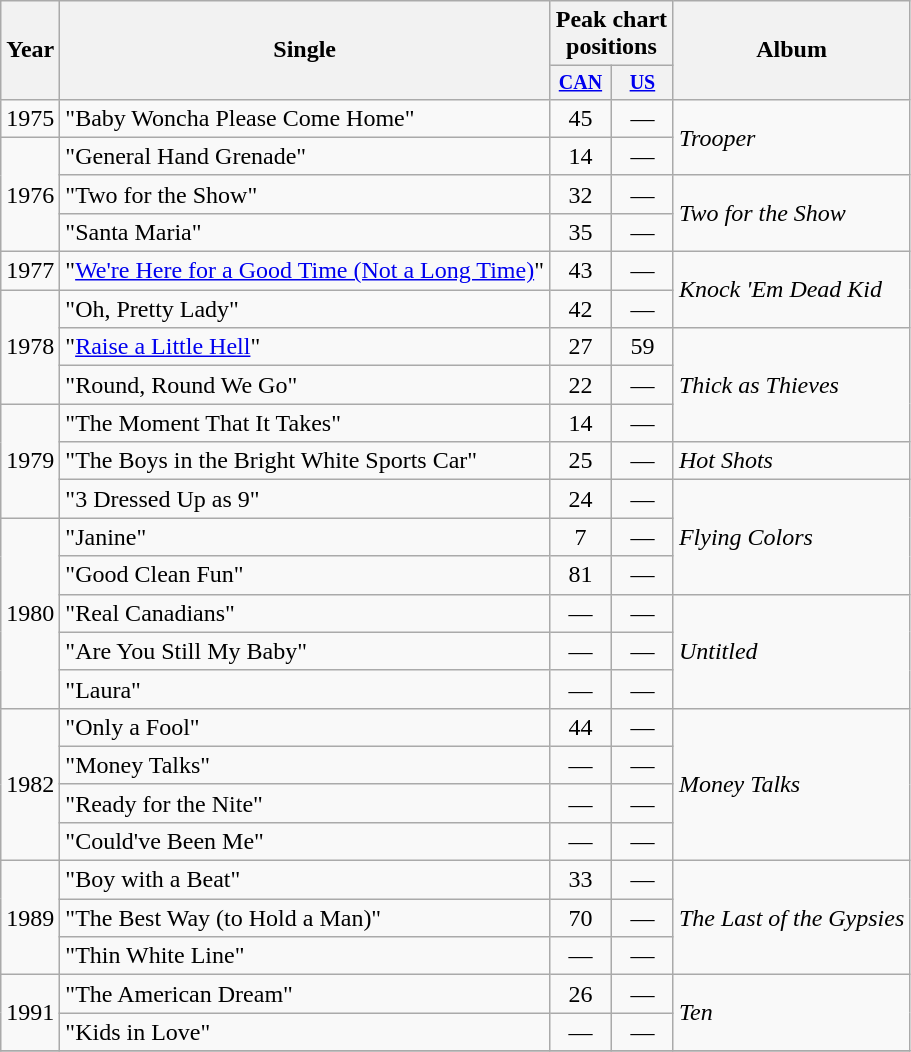<table class="wikitable" style="text-align:center;">
<tr>
<th rowspan="2">Year</th>
<th rowspan="2">Single</th>
<th colspan="2">Peak chart positions</th>
<th rowspan="2">Album</th>
</tr>
<tr style="font-size:smaller;">
<th style="width:35px;"><a href='#'>CAN</a></th>
<th style="width:35px;"><a href='#'>US</a></th>
</tr>
<tr>
<td>1975</td>
<td style="text-align:left;">"Baby Woncha Please Come Home"</td>
<td>45</td>
<td>—</td>
<td style="text-align:left;" rowspan="2"><em>Trooper</em></td>
</tr>
<tr>
<td rowspan="3">1976</td>
<td style="text-align:left;">"General Hand Grenade"</td>
<td>14</td>
<td>—</td>
</tr>
<tr>
<td style="text-align:left;">"Two for the Show"</td>
<td>32</td>
<td>—</td>
<td style="text-align:left;" rowspan="2"><em>Two for the Show</em></td>
</tr>
<tr>
<td style="text-align:left;">"Santa Maria"</td>
<td>35</td>
<td>—</td>
</tr>
<tr>
<td>1977</td>
<td style="text-align:left;">"<a href='#'>We're Here for a Good Time (Not a Long Time)</a>"</td>
<td>43</td>
<td>—</td>
<td style="text-align:left;" rowspan="2"><em>Knock 'Em Dead Kid</em></td>
</tr>
<tr>
<td rowspan="3">1978</td>
<td style="text-align:left;">"Oh, Pretty Lady"</td>
<td>42</td>
<td>—</td>
</tr>
<tr>
<td style="text-align:left;">"<a href='#'>Raise a Little Hell</a>"</td>
<td>27</td>
<td>59</td>
<td style="text-align:left;" rowspan="3"><em>Thick as Thieves</em></td>
</tr>
<tr>
<td style="text-align:left;">"Round, Round We Go"</td>
<td>22</td>
<td>—</td>
</tr>
<tr>
<td rowspan="3">1979</td>
<td style="text-align:left;">"The Moment That It Takes"</td>
<td>14</td>
<td>—</td>
</tr>
<tr>
<td style="text-align:left;">"The Boys in the Bright White Sports Car"</td>
<td>25</td>
<td>—</td>
<td style="text-align:left;"><em>Hot Shots</em></td>
</tr>
<tr>
<td style="text-align:left;">"3 Dressed Up as 9"</td>
<td>24</td>
<td>—</td>
<td style="text-align:left;" rowspan="3"><em>Flying Colors</em></td>
</tr>
<tr>
<td rowspan="5">1980</td>
<td style="text-align:left;">"Janine"</td>
<td>7</td>
<td>—</td>
</tr>
<tr>
<td style="text-align:left;">"Good Clean Fun"</td>
<td>81</td>
<td>—</td>
</tr>
<tr>
<td style="text-align:left;">"Real Canadians"</td>
<td>—</td>
<td>—</td>
<td style="text-align:left;" rowspan="3"><em>Untitled</em></td>
</tr>
<tr>
<td style="text-align:left;">"Are You Still My Baby"</td>
<td>—</td>
<td>—</td>
</tr>
<tr>
<td style="text-align:left;">"Laura"</td>
<td>—</td>
<td>—</td>
</tr>
<tr>
<td rowspan="4">1982</td>
<td style="text-align:left;">"Only a Fool"</td>
<td>44</td>
<td>—</td>
<td style="text-align:left;" rowspan="4"><em>Money Talks</em></td>
</tr>
<tr>
<td style="text-align:left;">"Money Talks"</td>
<td>—</td>
<td>—</td>
</tr>
<tr>
<td style="text-align:left;">"Ready for the Nite"</td>
<td>—</td>
<td>—</td>
</tr>
<tr>
<td style="text-align:left;">"Could've Been Me"</td>
<td>—</td>
<td>—</td>
</tr>
<tr>
<td rowspan="3">1989</td>
<td style="text-align:left;">"Boy with a Beat"</td>
<td>33</td>
<td>—</td>
<td style="text-align:left;" rowspan="3"><em>The Last of the Gypsies</em></td>
</tr>
<tr>
<td style="text-align:left;">"The Best Way (to Hold a Man)"</td>
<td>70</td>
<td>—</td>
</tr>
<tr>
<td style="text-align:left;">"Thin White Line"</td>
<td>—</td>
<td>—</td>
</tr>
<tr>
<td rowspan="2">1991</td>
<td style="text-align:left;">"The American Dream"</td>
<td>26</td>
<td>—</td>
<td style="text-align:left;" rowspan="2"><em>Ten</em></td>
</tr>
<tr>
<td style="text-align:left;">"Kids in Love"</td>
<td>—</td>
<td>—</td>
</tr>
<tr>
</tr>
</table>
